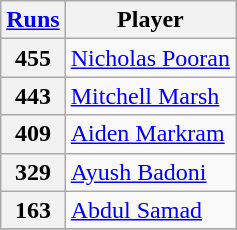<table class="wikitable">
<tr>
<th scope=col><a href='#'>Runs</a></th>
<th scope=col>Player</th>
</tr>
<tr>
<th scope=row>455</th>
<td><a href='#'>Nicholas Pooran</a></td>
</tr>
<tr>
<th scope=row>443</th>
<td><a href='#'>Mitchell Marsh</a></td>
</tr>
<tr>
<th scope=row>409</th>
<td><a href='#'>Aiden Markram</a></td>
</tr>
<tr>
<th scope=row>329</th>
<td><a href='#'>Ayush Badoni</a></td>
</tr>
<tr>
<th scope=row>163</th>
<td><a href='#'>Abdul Samad</a></td>
</tr>
<tr>
</tr>
</table>
